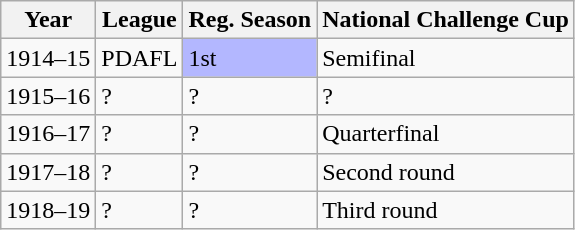<table class="wikitable">
<tr>
<th>Year</th>
<th>League</th>
<th>Reg. Season</th>
<th>National Challenge Cup</th>
</tr>
<tr>
<td>1914–15</td>
<td>PDAFL</td>
<td bgcolor="B3B7FF">1st</td>
<td>Semifinal</td>
</tr>
<tr>
<td>1915–16</td>
<td>?</td>
<td>?</td>
<td>?</td>
</tr>
<tr>
<td>1916–17</td>
<td>?</td>
<td>?</td>
<td>Quarterfinal</td>
</tr>
<tr>
<td>1917–18</td>
<td>?</td>
<td>?</td>
<td>Second round</td>
</tr>
<tr>
<td>1918–19</td>
<td>?</td>
<td>?</td>
<td>Third round</td>
</tr>
</table>
